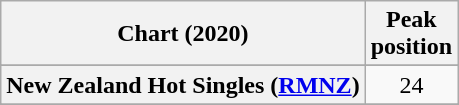<table class="wikitable sortable plainrowheaders" style="text-align:center">
<tr>
<th scope="col">Chart (2020)</th>
<th scope="col">Peak<br>position</th>
</tr>
<tr>
</tr>
<tr>
<th scope="row">New Zealand Hot Singles (<a href='#'>RMNZ</a>)</th>
<td>24</td>
</tr>
<tr>
</tr>
<tr>
</tr>
</table>
